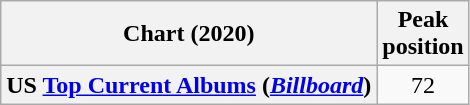<table class="wikitable sortable plainrowheaders" style="text-align:center">
<tr>
<th scope="col">Chart (2020)</th>
<th scope="col">Peak<br>position</th>
</tr>
<tr>
<th scope="row">US <a href='#'>Top Current Albums</a> (<em><a href='#'>Billboard</a></em>)</th>
<td>72</td>
</tr>
</table>
